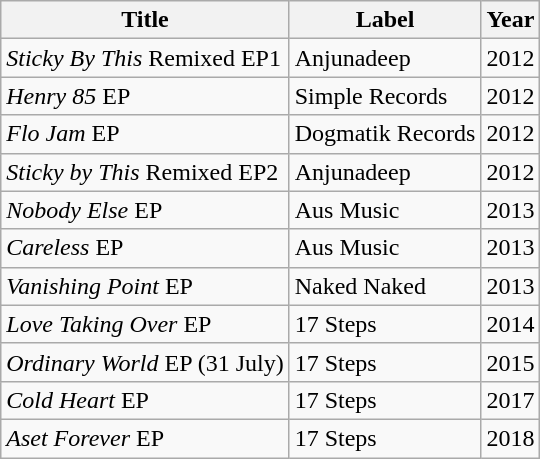<table class="wikitable">
<tr>
<th>Title</th>
<th>Label</th>
<th>Year</th>
</tr>
<tr>
<td><em>Sticky By This</em> Remixed EP1</td>
<td>Anjunadeep</td>
<td>2012</td>
</tr>
<tr>
<td><em>Henry 85</em> EP</td>
<td>Simple Records</td>
<td>2012</td>
</tr>
<tr>
<td><em>Flo Jam</em> EP</td>
<td>Dogmatik Records</td>
<td>2012</td>
</tr>
<tr>
<td><em>Sticky by This</em> Remixed EP2</td>
<td>Anjunadeep</td>
<td>2012</td>
</tr>
<tr>
<td><em>Nobody Else</em> EP</td>
<td>Aus Music</td>
<td>2013</td>
</tr>
<tr>
<td><em>Careless</em> EP</td>
<td>Aus Music</td>
<td>2013</td>
</tr>
<tr>
<td><em>Vanishing Point</em> EP</td>
<td>Naked Naked</td>
<td>2013</td>
</tr>
<tr>
<td><em>Love Taking Over</em> EP</td>
<td>17 Steps</td>
<td>2014</td>
</tr>
<tr>
<td><em>Ordinary World</em> EP (31 July)</td>
<td>17 Steps</td>
<td>2015</td>
</tr>
<tr>
<td><em>Cold Heart</em> EP</td>
<td>17 Steps</td>
<td>2017</td>
</tr>
<tr>
<td><em>Aset Forever</em> EP</td>
<td>17 Steps</td>
<td>2018</td>
</tr>
</table>
